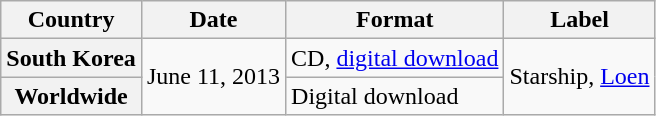<table class="wikitable plainrowheaders">
<tr>
<th scope="col">Country</th>
<th>Date</th>
<th>Format</th>
<th>Label</th>
</tr>
<tr>
<th scope="row">South Korea</th>
<td rowspan="2">June 11, 2013</td>
<td>CD, <a href='#'>digital download</a></td>
<td rowspan="2">Starship, <a href='#'>Loen</a></td>
</tr>
<tr>
<th scope="row">Worldwide</th>
<td>Digital download</td>
</tr>
</table>
